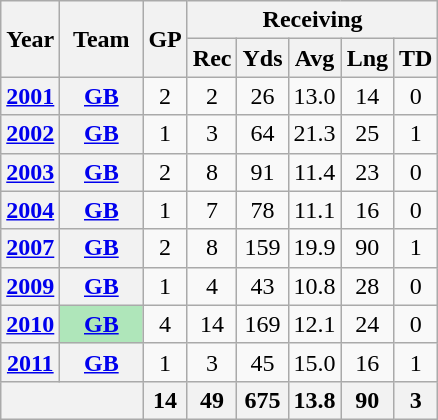<table class=wikitable style="text-align:center;">
<tr>
<th rowspan="2">Year</th>
<th rowspan="2">Team</th>
<th rowspan="2">GP</th>
<th colspan="5">Receiving</th>
</tr>
<tr>
<th>Rec</th>
<th>Yds</th>
<th>Avg</th>
<th>Lng</th>
<th>TD</th>
</tr>
<tr>
<th><a href='#'>2001</a></th>
<th><a href='#'>GB</a></th>
<td>2</td>
<td>2</td>
<td>26</td>
<td>13.0</td>
<td>14</td>
<td>0</td>
</tr>
<tr>
<th><a href='#'>2002</a></th>
<th><a href='#'>GB</a></th>
<td>1</td>
<td>3</td>
<td>64</td>
<td>21.3</td>
<td>25</td>
<td>1</td>
</tr>
<tr>
<th><a href='#'>2003</a></th>
<th><a href='#'>GB</a></th>
<td>2</td>
<td>8</td>
<td>91</td>
<td>11.4</td>
<td>23</td>
<td>0</td>
</tr>
<tr>
<th><a href='#'>2004</a></th>
<th><a href='#'>GB</a></th>
<td>1</td>
<td>7</td>
<td>78</td>
<td>11.1</td>
<td>16</td>
<td>0</td>
</tr>
<tr>
<th><a href='#'>2007</a></th>
<th><a href='#'>GB</a></th>
<td>2</td>
<td>8</td>
<td>159</td>
<td>19.9</td>
<td>90</td>
<td>1</td>
</tr>
<tr>
<th><a href='#'>2009</a></th>
<th><a href='#'>GB</a></th>
<td>1</td>
<td>4</td>
<td>43</td>
<td>10.8</td>
<td>28</td>
<td>0</td>
</tr>
<tr>
<th><a href='#'>2010</a></th>
<th style="background:#afe6ba; width:3em;"><a href='#'>GB</a></th>
<td>4</td>
<td>14</td>
<td>169</td>
<td>12.1</td>
<td>24</td>
<td>0</td>
</tr>
<tr>
<th><a href='#'>2011</a></th>
<th><a href='#'>GB</a></th>
<td>1</td>
<td>3</td>
<td>45</td>
<td>15.0</td>
<td>16</td>
<td>1</td>
</tr>
<tr>
<th colspan="2"></th>
<th>14</th>
<th>49</th>
<th>675</th>
<th>13.8</th>
<th>90</th>
<th>3</th>
</tr>
</table>
